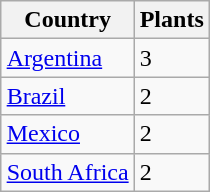<table class="wikitable" align="right">
<tr>
<th>Country</th>
<th>Plants</th>
</tr>
<tr>
<td><a href='#'>Argentina</a></td>
<td>3</td>
</tr>
<tr>
<td><a href='#'>Brazil</a></td>
<td>2</td>
</tr>
<tr>
<td><a href='#'>Mexico</a></td>
<td>2</td>
</tr>
<tr>
<td><a href='#'>South Africa</a></td>
<td>2</td>
</tr>
</table>
